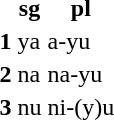<table>
<tr>
<th></th>
<th>sg</th>
<th>pl</th>
</tr>
<tr>
<th>1</th>
<td>ya</td>
<td>a-yu</td>
</tr>
<tr>
<th>2</th>
<td>na</td>
<td>na-yu</td>
</tr>
<tr>
<th>3</th>
<td>nu</td>
<td>ni-(y)u</td>
</tr>
</table>
